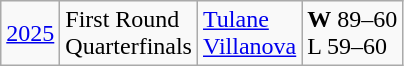<table class="wikitable">
<tr>
<td><a href='#'>2025</a></td>
<td>First Round<br>Quarterfinals</td>
<td><a href='#'>Tulane</a><br><a href='#'>Villanova</a></td>
<td><strong>W</strong> 89–60<br>L 59–60</td>
</tr>
</table>
